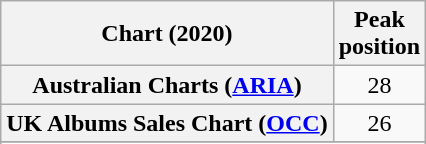<table class="wikitable sortable plainrowheaders" style="text-align:center">
<tr>
<th scope="col">Chart (2020)</th>
<th scope="col">Peak<br>position</th>
</tr>
<tr>
<th scope="row">Australian Charts (<a href='#'>ARIA</a>)</th>
<td>28</td>
</tr>
<tr>
<th scope="row">UK Albums Sales Chart (<a href='#'>OCC</a>)</th>
<td>26</td>
</tr>
<tr>
</tr>
<tr>
</tr>
<tr>
</tr>
<tr>
</tr>
</table>
